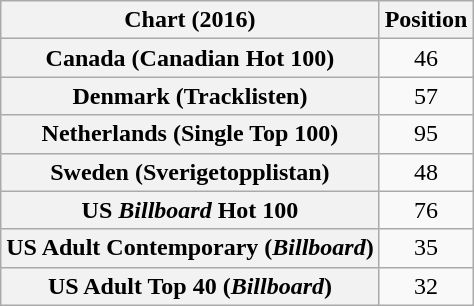<table class="wikitable plainrowheaders sortable" style="text-align:center">
<tr>
<th>Chart (2016)</th>
<th>Position</th>
</tr>
<tr>
<th scope="row">Canada (Canadian Hot 100)</th>
<td>46</td>
</tr>
<tr>
<th scope="row">Denmark (Tracklisten)</th>
<td>57</td>
</tr>
<tr>
<th scope="row">Netherlands (Single Top 100)</th>
<td>95</td>
</tr>
<tr>
<th scope="row">Sweden (Sverigetopplistan)</th>
<td>48</td>
</tr>
<tr>
<th scope="row">US <em>Billboard</em> Hot 100</th>
<td>76</td>
</tr>
<tr>
<th scope="row">US Adult Contemporary (<em>Billboard</em>)</th>
<td>35</td>
</tr>
<tr>
<th scope="row">US Adult Top 40 (<em>Billboard</em>)</th>
<td>32</td>
</tr>
</table>
